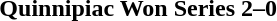<table class="noborder" style="text-align: center; border: none; width: 100%">
<tr>
<th width="97%"><strong>Quinnipiac Won Series 2–0</strong></th>
<th width="3%"></th>
</tr>
</table>
